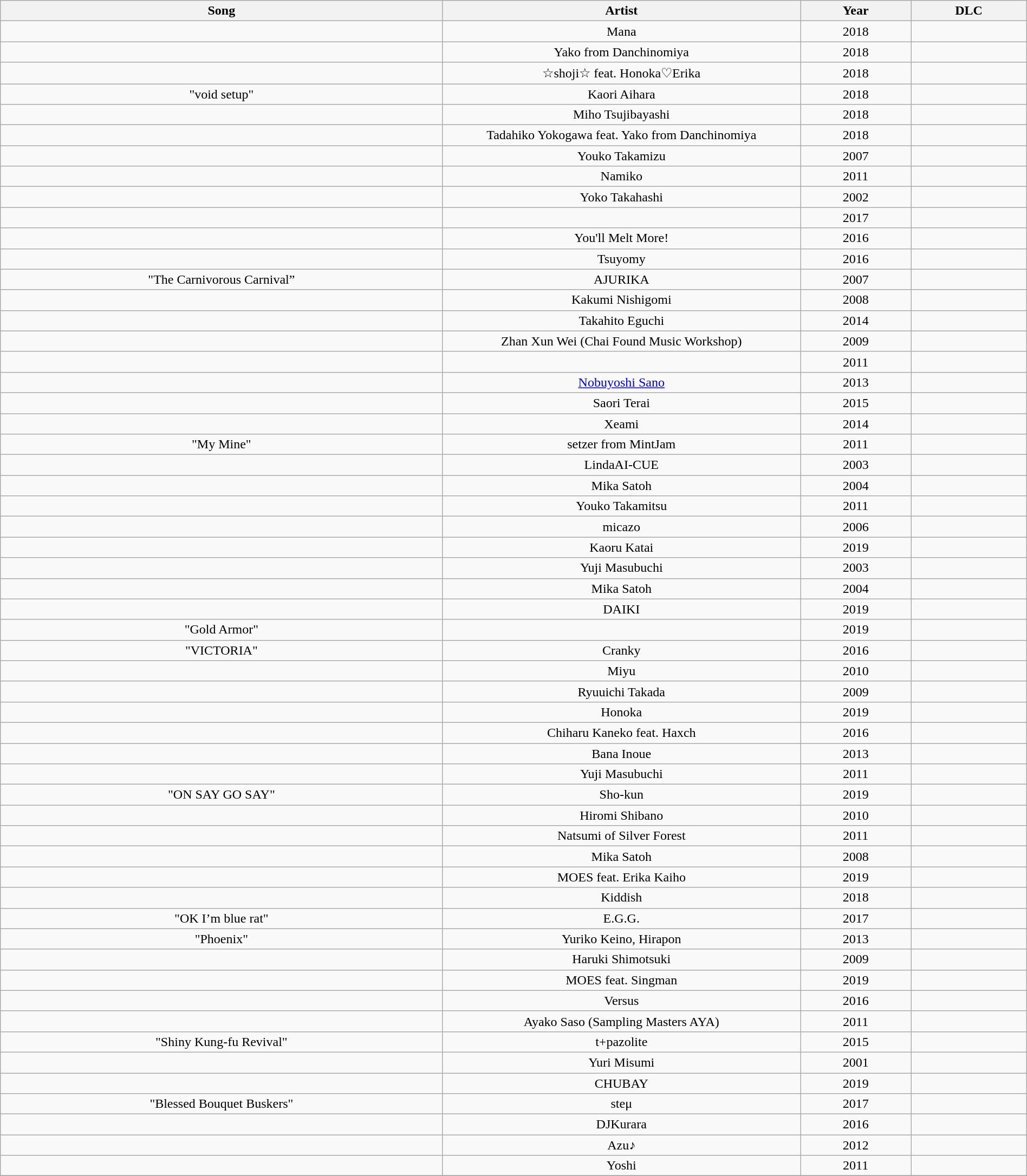<table class="wikitable sortable" style="text-align:center; width:100%;">
<tr>
<th scope="col" style="width:150px;">Song</th>
<th scope="col" style="width:120px;">Artist</th>
<th scope="col" style="width:30px;">Year</th>
<th scope="col" style="width:30px;">DLC</th>
</tr>
<tr>
<td></td>
<td>Mana</td>
<td>2018</td>
<td></td>
</tr>
<tr>
<td></td>
<td>Yako from Danchinomiya</td>
<td>2018</td>
<td></td>
</tr>
<tr>
<td></td>
<td>☆shoji☆ feat. Honoka♡Erika</td>
<td>2018</td>
<td></td>
</tr>
<tr>
<td>"void setup"</td>
<td>Kaori Aihara</td>
<td>2018</td>
<td></td>
</tr>
<tr>
<td></td>
<td>Miho Tsujibayashi</td>
<td>2018</td>
<td></td>
</tr>
<tr>
<td></td>
<td>Tadahiko Yokogawa feat. Yako from Danchinomiya</td>
<td>2018</td>
<td></td>
</tr>
<tr>
<td></td>
<td>Youko Takamizu</td>
<td>2007</td>
<td></td>
</tr>
<tr>
<td></td>
<td>Namiko</td>
<td>2011</td>
<td></td>
</tr>
<tr>
<td></td>
<td>Yoko Takahashi</td>
<td>2002</td>
<td></td>
</tr>
<tr>
<td></td>
<td></td>
<td>2017</td>
<td></td>
</tr>
<tr>
<td></td>
<td>You'll Melt More!</td>
<td>2016</td>
<td></td>
</tr>
<tr>
<td></td>
<td>Tsuyomy</td>
<td>2016</td>
<td></td>
</tr>
<tr>
<td>"The Carnivorous Carnival”</td>
<td>AJURIKA</td>
<td>2007</td>
<td></td>
</tr>
<tr>
<td></td>
<td>Kakumi Nishigomi</td>
<td>2008</td>
<td></td>
</tr>
<tr>
<td></td>
<td>Takahito Eguchi</td>
<td>2014</td>
<td></td>
</tr>
<tr>
<td></td>
<td>Zhan Xun Wei (Chai Found Music Workshop)</td>
<td>2009</td>
<td></td>
</tr>
<tr>
<td></td>
<td></td>
<td>2011</td>
<td></td>
</tr>
<tr>
<td></td>
<td><a href='#'>Nobuyoshi Sano</a></td>
<td>2013</td>
<td></td>
</tr>
<tr>
<td></td>
<td>Saori Terai</td>
<td>2015</td>
<td></td>
</tr>
<tr>
<td></td>
<td>Xeami</td>
<td>2014</td>
<td></td>
</tr>
<tr>
<td>"My Mine"</td>
<td>setzer from MintJam</td>
<td>2011</td>
<td></td>
</tr>
<tr>
<td></td>
<td>LindaAI-CUE</td>
<td>2003</td>
<td></td>
</tr>
<tr>
<td></td>
<td>Mika Satoh</td>
<td>2004</td>
<td></td>
</tr>
<tr>
<td></td>
<td>Youko Takamitsu</td>
<td>2011</td>
<td></td>
</tr>
<tr>
<td></td>
<td>micazo</td>
<td>2006</td>
<td></td>
</tr>
<tr>
<td></td>
<td>Kaoru Katai</td>
<td>2019</td>
<td></td>
</tr>
<tr>
<td></td>
<td>Yuji Masubuchi</td>
<td>2003</td>
<td></td>
</tr>
<tr>
<td></td>
<td>Mika Satoh</td>
<td>2004</td>
<td></td>
</tr>
<tr>
<td></td>
<td>DAIKI</td>
<td>2019</td>
<td></td>
</tr>
<tr>
<td>"Gold Armor"</td>
<td></td>
<td>2019</td>
<td></td>
</tr>
<tr>
<td>"VICTORIA"</td>
<td>Cranky</td>
<td>2016</td>
<td></td>
</tr>
<tr>
<td></td>
<td>Miyu</td>
<td>2010</td>
<td></td>
</tr>
<tr>
<td></td>
<td>Ryuuichi Takada</td>
<td>2009</td>
<td></td>
</tr>
<tr>
<td></td>
<td>Honoka</td>
<td>2019</td>
<td></td>
</tr>
<tr>
<td></td>
<td>Chiharu Kaneko feat. Haxch</td>
<td>2016</td>
<td></td>
</tr>
<tr>
<td></td>
<td>Bana Inoue</td>
<td>2013</td>
<td></td>
</tr>
<tr>
<td></td>
<td>Yuji Masubuchi</td>
<td>2011</td>
<td></td>
</tr>
<tr>
<td>"ON SAY GO SAY"</td>
<td>Sho-kun</td>
<td>2019</td>
<td></td>
</tr>
<tr>
<td></td>
<td>Hiromi Shibano</td>
<td>2010</td>
<td></td>
</tr>
<tr>
<td></td>
<td>Natsumi of Silver Forest</td>
<td>2011</td>
<td></td>
</tr>
<tr>
<td></td>
<td>Mika Satoh</td>
<td>2008</td>
<td></td>
</tr>
<tr>
<td></td>
<td>MOES feat. Erika Kaiho</td>
<td>2019</td>
<td></td>
</tr>
<tr>
<td></td>
<td>Kiddish</td>
<td>2018</td>
<td></td>
</tr>
<tr>
<td>"OK I’m blue rat"</td>
<td>E.G.G.</td>
<td>2017</td>
<td></td>
</tr>
<tr>
<td>"Phoenix" </td>
<td>Yuriko Keino, Hirapon</td>
<td>2013</td>
<td></td>
</tr>
<tr>
<td></td>
<td>Haruki Shimotsuki</td>
<td>2009</td>
<td></td>
</tr>
<tr>
<td></td>
<td>MOES feat. Singman</td>
<td>2019</td>
<td></td>
</tr>
<tr>
<td></td>
<td>Versus</td>
<td>2016</td>
<td></td>
</tr>
<tr>
<td></td>
<td>Ayako Saso (Sampling Masters AYA)</td>
<td>2011</td>
<td></td>
</tr>
<tr>
<td>"Shiny Kung-fu Revival" </td>
<td>t+pazolite</td>
<td>2015</td>
<td></td>
</tr>
<tr>
<td></td>
<td>Yuri Misumi</td>
<td>2001</td>
<td></td>
</tr>
<tr>
<td></td>
<td>CHUBAY</td>
<td>2019</td>
<td></td>
</tr>
<tr>
<td>"Blessed Bouquet Buskers" </td>
<td>steμ</td>
<td>2017</td>
<td></td>
</tr>
<tr>
<td></td>
<td>DJKurara</td>
<td>2016</td>
<td></td>
</tr>
<tr>
<td></td>
<td>Azu♪</td>
<td>2012</td>
<td></td>
</tr>
<tr>
<td></td>
<td>Yoshi</td>
<td>2011</td>
<td></td>
</tr>
<tr>
</tr>
</table>
